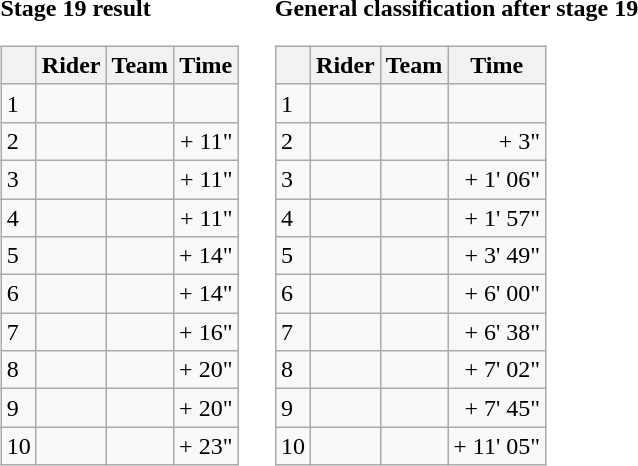<table>
<tr>
<td><strong>Stage 19 result</strong><br><table class="wikitable">
<tr>
<th></th>
<th>Rider</th>
<th>Team</th>
<th>Time</th>
</tr>
<tr>
<td>1</td>
<td></td>
<td></td>
<td align="right"></td>
</tr>
<tr>
<td>2</td>
<td></td>
<td></td>
<td align="right">+ 11"</td>
</tr>
<tr>
<td>3</td>
<td></td>
<td></td>
<td align="right">+ 11"</td>
</tr>
<tr>
<td>4</td>
<td></td>
<td></td>
<td align="right">+ 11"</td>
</tr>
<tr>
<td>5</td>
<td> </td>
<td></td>
<td align="right">+ 14"</td>
</tr>
<tr>
<td>6</td>
<td> </td>
<td></td>
<td align="right">+ 14"</td>
</tr>
<tr>
<td>7</td>
<td></td>
<td></td>
<td align="right">+ 16"</td>
</tr>
<tr>
<td>8</td>
<td></td>
<td></td>
<td align="right">+ 20"</td>
</tr>
<tr>
<td>9</td>
<td> </td>
<td></td>
<td align="right">+ 20"</td>
</tr>
<tr>
<td>10</td>
<td></td>
<td></td>
<td align="right">+ 23"</td>
</tr>
</table>
</td>
<td></td>
<td><strong>General classification after stage 19</strong><br><table class="wikitable">
<tr>
<th></th>
<th>Rider</th>
<th>Team</th>
<th>Time</th>
</tr>
<tr>
<td>1</td>
<td> </td>
<td></td>
<td align="right"></td>
</tr>
<tr>
<td>2</td>
<td></td>
<td></td>
<td align="right">+ 3"</td>
</tr>
<tr>
<td>3</td>
<td> </td>
<td></td>
<td align="right">+ 1' 06"</td>
</tr>
<tr>
<td>4</td>
<td></td>
<td></td>
<td align="right">+ 1' 57"</td>
</tr>
<tr>
<td>5</td>
<td></td>
<td></td>
<td align="right">+ 3' 49"</td>
</tr>
<tr>
<td>6</td>
<td></td>
<td></td>
<td align="right">+ 6' 00"</td>
</tr>
<tr>
<td>7</td>
<td></td>
<td></td>
<td align="right">+ 6' 38"</td>
</tr>
<tr>
<td>8</td>
<td></td>
<td></td>
<td align="right">+ 7' 02"</td>
</tr>
<tr>
<td>9</td>
<td></td>
<td></td>
<td align="right">+ 7' 45"</td>
</tr>
<tr>
<td>10</td>
<td></td>
<td></td>
<td align="right">+ 11' 05"</td>
</tr>
</table>
</td>
</tr>
</table>
